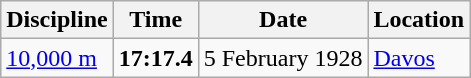<table class='wikitable'>
<tr>
<th>Discipline</th>
<th>Time</th>
<th>Date</th>
<th>Location</th>
</tr>
<tr>
<td><a href='#'>10,000 m</a></td>
<td><strong>17:17.4</strong></td>
<td>5 February 1928</td>
<td align="left"> <a href='#'>Davos</a></td>
</tr>
</table>
